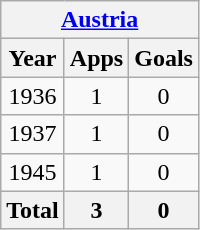<table class="wikitable" style="text-align:center">
<tr>
<th colspan=3><a href='#'>Austria</a></th>
</tr>
<tr>
<th>Year</th>
<th>Apps</th>
<th>Goals</th>
</tr>
<tr>
<td>1936</td>
<td>1</td>
<td>0</td>
</tr>
<tr>
<td>1937</td>
<td>1</td>
<td>0</td>
</tr>
<tr>
<td>1945</td>
<td>1</td>
<td>0</td>
</tr>
<tr>
<th>Total</th>
<th>3</th>
<th>0</th>
</tr>
</table>
